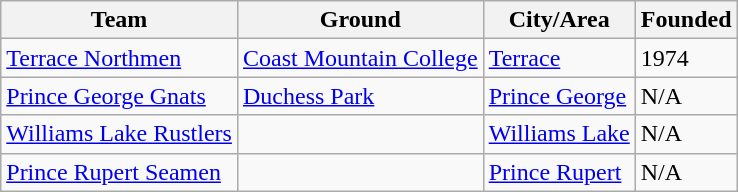<table class="wikitable sortable">
<tr>
<th>Team</th>
<th>Ground</th>
<th>City/Area</th>
<th>Founded</th>
</tr>
<tr>
<td><a href='#'>Terrace Northmen</a></td>
<td><a href='#'>Coast Mountain College</a></td>
<td><a href='#'>Terrace</a></td>
<td>1974</td>
</tr>
<tr>
<td><a href='#'>Prince George Gnats</a></td>
<td><a href='#'>Duchess Park</a></td>
<td><a href='#'>Prince George</a></td>
<td>N/A</td>
</tr>
<tr>
<td><a href='#'>Williams Lake Rustlers</a></td>
<td></td>
<td><a href='#'>Williams Lake</a></td>
<td>N/A</td>
</tr>
<tr>
<td><a href='#'>Prince Rupert Seamen</a></td>
<td></td>
<td><a href='#'>Prince Rupert</a></td>
<td>N/A</td>
</tr>
</table>
